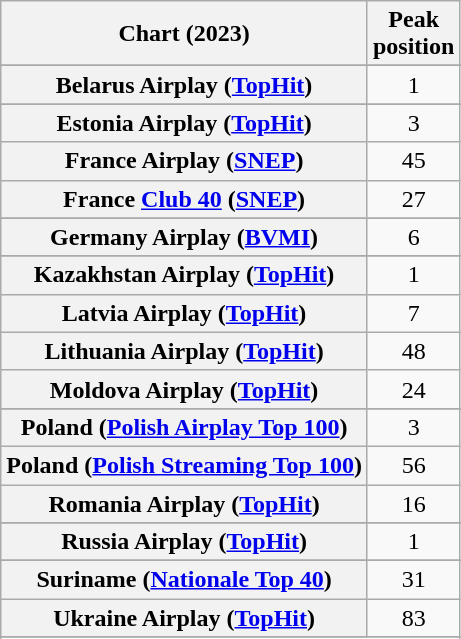<table class="wikitable sortable plainrowheaders" style="text-align:center">
<tr>
<th scope="col">Chart (2023)</th>
<th scope="col">Peak<br>position</th>
</tr>
<tr>
</tr>
<tr>
<th scope="row">Belarus Airplay (<a href='#'>TopHit</a>)</th>
<td>1</td>
</tr>
<tr>
</tr>
<tr>
</tr>
<tr>
</tr>
<tr>
<th scope="row">Estonia Airplay (<a href='#'>TopHit</a>)</th>
<td>3</td>
</tr>
<tr>
<th scope="row">France Airplay (<a href='#'>SNEP</a>)</th>
<td>45</td>
</tr>
<tr>
<th scope="row">France <a href='#'>Club 40</a> (<a href='#'>SNEP</a>)</th>
<td>27</td>
</tr>
<tr>
</tr>
<tr>
<th scope="row">Germany Airplay (<a href='#'>BVMI</a>)</th>
<td>6</td>
</tr>
<tr>
</tr>
<tr>
</tr>
<tr>
<th scope="row">Kazakhstan Airplay (<a href='#'>TopHit</a>)</th>
<td>1</td>
</tr>
<tr>
<th scope="row">Latvia Airplay (<a href='#'>TopHit</a>)</th>
<td>7</td>
</tr>
<tr>
<th scope="row">Lithuania Airplay (<a href='#'>TopHit</a>)</th>
<td>48</td>
</tr>
<tr>
<th scope="row">Moldova Airplay (<a href='#'>TopHit</a>)</th>
<td>24</td>
</tr>
<tr>
</tr>
<tr>
</tr>
<tr>
<th scope="row">Poland (<a href='#'>Polish Airplay Top 100</a>)</th>
<td>3</td>
</tr>
<tr>
<th scope="row">Poland (<a href='#'>Polish Streaming Top 100</a>)</th>
<td>56</td>
</tr>
<tr>
<th scope="row">Romania Airplay (<a href='#'>TopHit</a>)</th>
<td>16</td>
</tr>
<tr>
</tr>
<tr>
<th scope="row">Russia Airplay (<a href='#'>TopHit</a>)</th>
<td>1</td>
</tr>
<tr>
</tr>
<tr>
</tr>
<tr>
<th scope="row">Suriname (<a href='#'>Nationale Top 40</a>)</th>
<td>31</td>
</tr>
<tr>
<th scope="row">Ukraine Airplay (<a href='#'>TopHit</a>)</th>
<td>83</td>
</tr>
<tr>
</tr>
<tr>
</tr>
<tr>
</tr>
</table>
